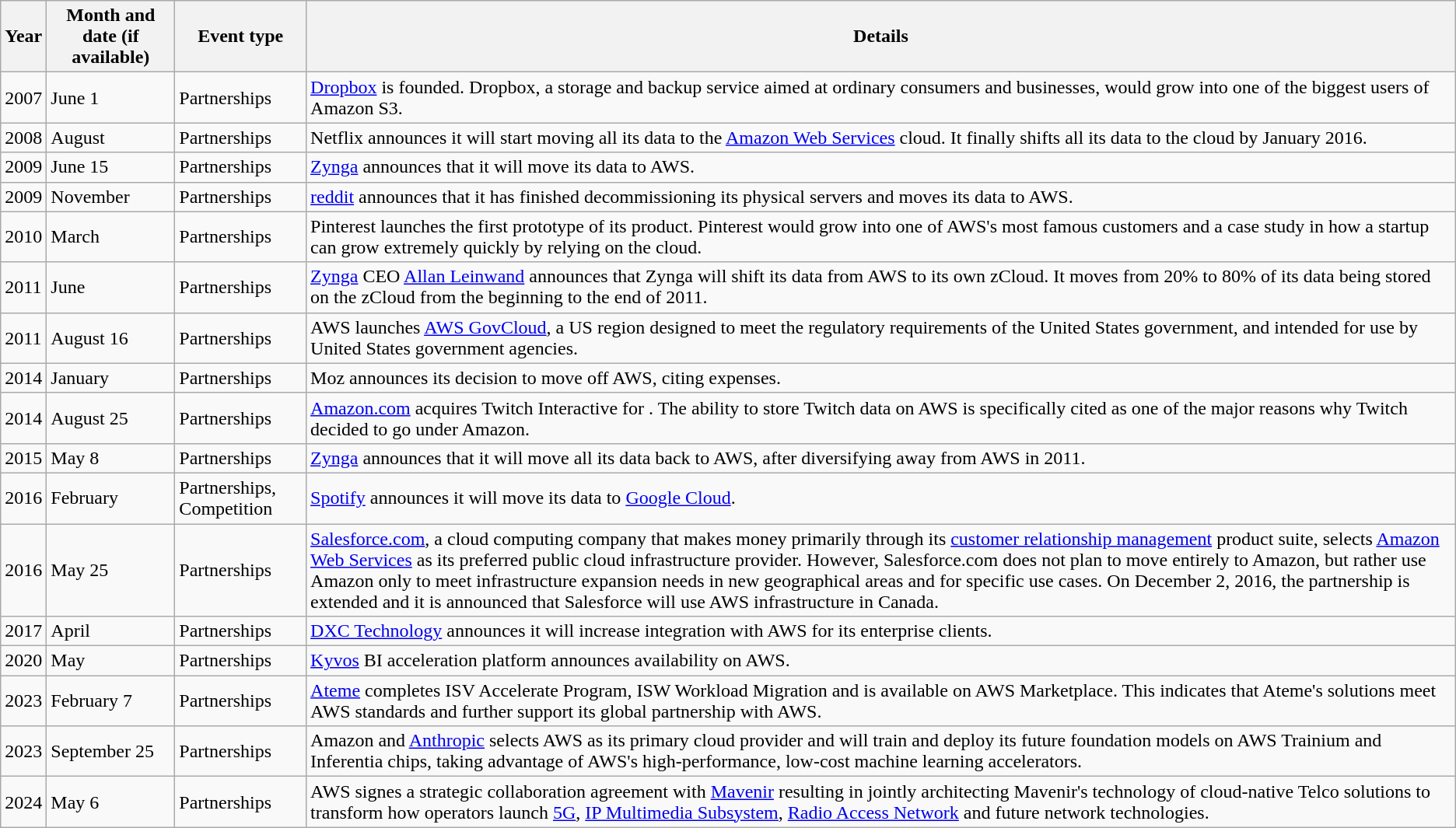<table class="wikitable sortable">
<tr>
<th>Year</th>
<th>Month and date (if available)</th>
<th>Event type</th>
<th>Details</th>
</tr>
<tr>
<td>2007</td>
<td>June 1</td>
<td>Partnerships</td>
<td><a href='#'>Dropbox</a> is founded. Dropbox, a storage and backup service aimed at ordinary consumers and businesses, would grow into one of the biggest users of Amazon S3.</td>
</tr>
<tr>
<td>2008</td>
<td>August</td>
<td>Partnerships</td>
<td>Netflix announces it will start moving all its data to the <a href='#'>Amazon Web Services</a> cloud. It finally shifts all its data to the cloud by January 2016.</td>
</tr>
<tr>
<td>2009</td>
<td>June 15</td>
<td>Partnerships</td>
<td><a href='#'>Zynga</a> announces that it will move its data to AWS.</td>
</tr>
<tr>
<td>2009</td>
<td>November</td>
<td>Partnerships</td>
<td><a href='#'>reddit</a> announces that it has finished decommissioning its physical servers and moves its data to AWS.</td>
</tr>
<tr>
<td>2010</td>
<td>March</td>
<td>Partnerships</td>
<td>Pinterest launches the first prototype of its product. Pinterest would grow into one of AWS's most famous customers and a case study in how a startup can grow extremely quickly by relying on the cloud.</td>
</tr>
<tr>
<td>2011</td>
<td>June</td>
<td>Partnerships</td>
<td><a href='#'>Zynga</a> CEO <a href='#'>Allan Leinwand</a> announces that Zynga will shift its data from AWS to its own zCloud. It moves from 20% to 80% of its data being stored on the zCloud from the beginning to the end of 2011.</td>
</tr>
<tr>
<td>2011</td>
<td>August 16</td>
<td>Partnerships</td>
<td>AWS launches <a href='#'>AWS GovCloud</a>, a US region designed to meet the regulatory requirements of the United States government, and intended for use by United States government agencies.</td>
</tr>
<tr>
<td>2014</td>
<td>January</td>
<td>Partnerships</td>
<td>Moz announces its decision to move off AWS, citing expenses.</td>
</tr>
<tr>
<td>2014</td>
<td>August 25</td>
<td>Partnerships</td>
<td><a href='#'>Amazon.com</a> acquires Twitch Interactive for . The ability to store Twitch data on AWS is specifically cited as one of the major reasons why Twitch decided to go under Amazon.</td>
</tr>
<tr>
<td>2015</td>
<td>May 8</td>
<td>Partnerships</td>
<td><a href='#'>Zynga</a> announces that it will move all its data back to AWS, after diversifying away from AWS in 2011.</td>
</tr>
<tr>
<td>2016</td>
<td>February</td>
<td>Partnerships, Competition</td>
<td><a href='#'>Spotify</a> announces it will move its data to <a href='#'>Google Cloud</a>.</td>
</tr>
<tr>
<td>2016</td>
<td>May 25</td>
<td>Partnerships</td>
<td><a href='#'>Salesforce.com</a>, a cloud computing company that makes money primarily through its <a href='#'>customer relationship management</a> product suite, selects <a href='#'>Amazon Web Services</a> as its preferred public cloud infrastructure provider. However, Salesforce.com does not plan to move entirely to Amazon, but rather use Amazon only to meet infrastructure expansion needs in new geographical areas and for specific use cases. On December 2, 2016, the partnership is extended and it is announced that Salesforce will use AWS infrastructure in Canada.</td>
</tr>
<tr>
<td>2017</td>
<td>April</td>
<td>Partnerships</td>
<td><a href='#'>DXC Technology</a> announces it will increase integration with AWS for its enterprise clients.</td>
</tr>
<tr>
<td>2020</td>
<td>May</td>
<td>Partnerships</td>
<td><a href='#'>Kyvos</a> BI acceleration platform announces availability on AWS.</td>
</tr>
<tr>
<td>2023</td>
<td>February 7</td>
<td>Partnerships</td>
<td><a href='#'>Ateme</a> completes ISV Accelerate Program, ISW Workload Migration and is available on AWS Marketplace. This indicates that Ateme's solutions meet AWS standards and further support its global partnership with AWS.</td>
</tr>
<tr>
<td>2023</td>
<td>September 25</td>
<td>Partnerships</td>
<td>Amazon and <a href='#'>Anthropic</a> selects AWS as its primary cloud provider and will train and deploy its future foundation models on AWS Trainium and Inferentia chips, taking advantage of AWS's high-performance, low-cost machine learning accelerators.</td>
</tr>
<tr>
<td>2024</td>
<td>May 6</td>
<td>Partnerships</td>
<td>AWS signes a strategic collaboration agreement with <a href='#'>Mavenir</a> resulting in jointly architecting Mavenir's technology of cloud-native Telco solutions to transform how operators launch <a href='#'>5G</a>, <a href='#'>IP Multimedia Subsystem</a>, <a href='#'>Radio Access Network</a> and future network technologies.</td>
</tr>
</table>
